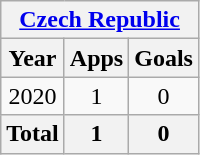<table class="wikitable" style="text-align:center">
<tr>
<th colspan=3><a href='#'>Czech Republic</a></th>
</tr>
<tr>
<th>Year</th>
<th>Apps</th>
<th>Goals</th>
</tr>
<tr>
<td>2020</td>
<td>1</td>
<td>0</td>
</tr>
<tr>
<th>Total</th>
<th>1</th>
<th>0</th>
</tr>
</table>
